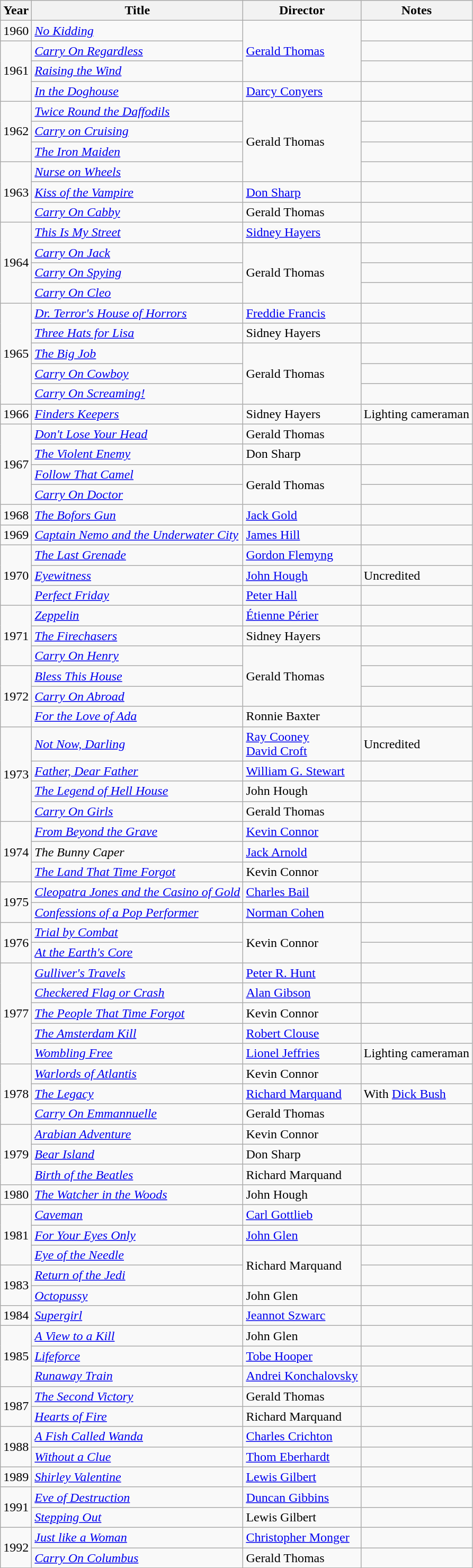<table class="wikitable">
<tr>
<th>Year</th>
<th>Title</th>
<th>Director</th>
<th>Notes</th>
</tr>
<tr>
<td>1960</td>
<td><em><a href='#'>No Kidding</a></em></td>
<td rowspan=3><a href='#'>Gerald Thomas</a></td>
<td></td>
</tr>
<tr>
<td rowspan=3>1961</td>
<td><em><a href='#'>Carry On Regardless</a></em></td>
<td></td>
</tr>
<tr>
<td><em><a href='#'>Raising the Wind</a></em></td>
<td></td>
</tr>
<tr>
<td><em><a href='#'>In the Doghouse</a></em></td>
<td><a href='#'>Darcy Conyers</a></td>
<td></td>
</tr>
<tr>
<td rowspan=3>1962</td>
<td><em><a href='#'>Twice Round the Daffodils</a></em></td>
<td rowspan=4>Gerald Thomas</td>
<td></td>
</tr>
<tr>
<td><em><a href='#'>Carry on Cruising</a></em></td>
<td></td>
</tr>
<tr>
<td><em><a href='#'>The Iron Maiden</a></em></td>
<td></td>
</tr>
<tr>
<td rowspan=3>1963</td>
<td><em><a href='#'>Nurse on Wheels</a></em></td>
<td></td>
</tr>
<tr>
<td><em><a href='#'>Kiss of the Vampire</a></em></td>
<td><a href='#'>Don Sharp</a></td>
<td></td>
</tr>
<tr>
<td><em><a href='#'>Carry On Cabby</a></em></td>
<td>Gerald Thomas</td>
<td></td>
</tr>
<tr>
<td rowspan=4>1964</td>
<td><em><a href='#'>This Is My Street</a></em></td>
<td><a href='#'>Sidney Hayers</a></td>
<td></td>
</tr>
<tr>
<td><em><a href='#'>Carry On Jack</a></em></td>
<td rowspan=3>Gerald Thomas</td>
<td></td>
</tr>
<tr>
<td><em><a href='#'>Carry On Spying</a></em></td>
<td></td>
</tr>
<tr>
<td><em><a href='#'>Carry On Cleo</a></em></td>
<td></td>
</tr>
<tr>
<td rowspan=5>1965</td>
<td><em><a href='#'>Dr. Terror's House of Horrors</a></em></td>
<td><a href='#'>Freddie Francis</a></td>
<td></td>
</tr>
<tr>
<td><em><a href='#'>Three Hats for Lisa</a></em></td>
<td>Sidney Hayers</td>
<td></td>
</tr>
<tr>
<td><em><a href='#'>The Big Job</a></em></td>
<td rowspan=3>Gerald Thomas</td>
<td></td>
</tr>
<tr>
<td><em><a href='#'>Carry On Cowboy</a></em></td>
<td></td>
</tr>
<tr>
<td><em><a href='#'>Carry On Screaming!</a></em></td>
<td></td>
</tr>
<tr>
<td>1966</td>
<td><em><a href='#'>Finders Keepers</a></em></td>
<td>Sidney Hayers</td>
<td>Lighting cameraman</td>
</tr>
<tr>
<td rowspan=4>1967</td>
<td><em><a href='#'>Don't Lose Your Head</a></em></td>
<td>Gerald Thomas</td>
<td></td>
</tr>
<tr>
<td><em><a href='#'>The Violent Enemy</a></em></td>
<td>Don Sharp</td>
<td></td>
</tr>
<tr>
<td><em><a href='#'>Follow That Camel</a></em></td>
<td rowspan=2>Gerald Thomas</td>
<td></td>
</tr>
<tr>
<td><em><a href='#'>Carry On Doctor</a></em></td>
<td></td>
</tr>
<tr>
<td>1968</td>
<td><em><a href='#'>The Bofors Gun</a></em></td>
<td><a href='#'>Jack Gold</a></td>
<td></td>
</tr>
<tr>
<td>1969</td>
<td><em><a href='#'>Captain Nemo and the Underwater City</a></em></td>
<td><a href='#'>James Hill</a></td>
<td></td>
</tr>
<tr>
<td rowspan=3>1970</td>
<td><em><a href='#'>The Last Grenade</a></em></td>
<td><a href='#'>Gordon Flemyng</a></td>
<td></td>
</tr>
<tr>
<td><em><a href='#'>Eyewitness</a></em></td>
<td><a href='#'>John Hough</a></td>
<td>Uncredited</td>
</tr>
<tr>
<td><em><a href='#'>Perfect Friday</a></em></td>
<td><a href='#'>Peter Hall</a></td>
<td></td>
</tr>
<tr>
<td rowspan=3>1971</td>
<td><em><a href='#'>Zeppelin</a></em></td>
<td><a href='#'>Étienne Périer</a></td>
<td></td>
</tr>
<tr>
<td><em><a href='#'>The Firechasers</a></em></td>
<td>Sidney Hayers</td>
<td></td>
</tr>
<tr>
<td><em><a href='#'>Carry On Henry</a></em></td>
<td rowspan=3>Gerald Thomas</td>
<td></td>
</tr>
<tr>
<td rowspan=3>1972</td>
<td><em><a href='#'>Bless This House</a></em></td>
<td></td>
</tr>
<tr>
<td><em><a href='#'>Carry On Abroad</a></em></td>
<td></td>
</tr>
<tr>
<td><em><a href='#'>For the Love of Ada</a></em></td>
<td>Ronnie Baxter</td>
<td></td>
</tr>
<tr>
<td rowspan=4>1973</td>
<td><em><a href='#'>Not Now, Darling</a></em></td>
<td><a href='#'>Ray Cooney</a><br><a href='#'>David Croft</a></td>
<td>Uncredited</td>
</tr>
<tr>
<td><em><a href='#'>Father, Dear Father</a></em></td>
<td><a href='#'>William G. Stewart</a></td>
<td></td>
</tr>
<tr>
<td><em><a href='#'>The Legend of Hell House</a></em></td>
<td>John Hough</td>
<td></td>
</tr>
<tr>
<td><em><a href='#'>Carry On Girls</a></em></td>
<td>Gerald Thomas</td>
<td></td>
</tr>
<tr>
<td rowspan=3>1974</td>
<td><em><a href='#'>From Beyond the Grave</a></em></td>
<td><a href='#'>Kevin Connor</a></td>
<td></td>
</tr>
<tr>
<td><em>The Bunny Caper</em></td>
<td><a href='#'>Jack Arnold</a></td>
<td></td>
</tr>
<tr>
<td><em><a href='#'>The Land That Time Forgot</a></em></td>
<td>Kevin Connor</td>
<td></td>
</tr>
<tr>
<td rowspan=2>1975</td>
<td><em><a href='#'>Cleopatra Jones and the Casino of Gold</a></em></td>
<td><a href='#'>Charles Bail</a></td>
<td></td>
</tr>
<tr>
<td><em><a href='#'>Confessions of a Pop Performer</a></em></td>
<td><a href='#'>Norman Cohen</a></td>
<td></td>
</tr>
<tr>
<td rowspan=2>1976</td>
<td><em><a href='#'>Trial by Combat</a></em></td>
<td rowspan=2>Kevin Connor</td>
<td></td>
</tr>
<tr>
<td><em><a href='#'>At the Earth's Core</a></em></td>
<td></td>
</tr>
<tr>
<td rowspan=5>1977</td>
<td><em><a href='#'>Gulliver's Travels</a></em></td>
<td><a href='#'>Peter R. Hunt</a></td>
<td></td>
</tr>
<tr>
<td><em><a href='#'>Checkered Flag or Crash</a></em></td>
<td><a href='#'>Alan Gibson</a></td>
<td></td>
</tr>
<tr>
<td><em><a href='#'>The People That Time Forgot</a></em></td>
<td>Kevin Connor</td>
<td></td>
</tr>
<tr>
<td><em><a href='#'>The Amsterdam Kill</a></em></td>
<td><a href='#'>Robert Clouse</a></td>
<td></td>
</tr>
<tr>
<td><em><a href='#'>Wombling Free</a></em></td>
<td><a href='#'>Lionel Jeffries</a></td>
<td>Lighting cameraman</td>
</tr>
<tr>
<td rowspan=3>1978</td>
<td><em><a href='#'>Warlords of Atlantis</a></em></td>
<td>Kevin Connor</td>
<td></td>
</tr>
<tr>
<td><em><a href='#'>The Legacy</a></em></td>
<td><a href='#'>Richard Marquand</a></td>
<td>With <a href='#'>Dick Bush</a></td>
</tr>
<tr>
<td><em><a href='#'>Carry On Emmannuelle</a></em></td>
<td>Gerald Thomas</td>
<td></td>
</tr>
<tr>
<td rowspan=3>1979</td>
<td><em><a href='#'>Arabian Adventure</a></em></td>
<td>Kevin Connor</td>
<td></td>
</tr>
<tr>
<td><em><a href='#'>Bear Island</a></em></td>
<td>Don Sharp</td>
<td></td>
</tr>
<tr>
<td><em><a href='#'>Birth of the Beatles</a></em></td>
<td>Richard Marquand</td>
<td></td>
</tr>
<tr>
<td>1980</td>
<td><em><a href='#'>The Watcher in the Woods</a></em></td>
<td>John Hough</td>
<td></td>
</tr>
<tr>
<td rowspan=3>1981</td>
<td><em><a href='#'>Caveman</a></em></td>
<td><a href='#'>Carl Gottlieb</a></td>
<td></td>
</tr>
<tr>
<td><em><a href='#'>For Your Eyes Only</a></em></td>
<td><a href='#'>John Glen</a></td>
<td></td>
</tr>
<tr>
<td><em><a href='#'>Eye of the Needle</a></em></td>
<td rowspan=2>Richard Marquand</td>
<td></td>
</tr>
<tr>
<td rowspan=2>1983</td>
<td><em><a href='#'>Return of the Jedi</a></em></td>
<td></td>
</tr>
<tr>
<td><em><a href='#'>Octopussy</a></em></td>
<td>John Glen</td>
<td></td>
</tr>
<tr>
<td>1984</td>
<td><em><a href='#'>Supergirl</a></em></td>
<td><a href='#'>Jeannot Szwarc</a></td>
<td></td>
</tr>
<tr>
<td rowspan=3>1985</td>
<td><em><a href='#'>A View to a Kill</a></em></td>
<td>John Glen</td>
<td></td>
</tr>
<tr>
<td><em><a href='#'>Lifeforce</a></em></td>
<td><a href='#'>Tobe Hooper</a></td>
<td></td>
</tr>
<tr>
<td><em><a href='#'>Runaway Train</a></em></td>
<td><a href='#'>Andrei Konchalovsky</a></td>
<td></td>
</tr>
<tr>
<td rowspan=2>1987</td>
<td><em><a href='#'>The Second Victory</a></em></td>
<td>Gerald Thomas</td>
<td></td>
</tr>
<tr>
<td><em><a href='#'>Hearts of Fire</a></em></td>
<td>Richard Marquand</td>
<td></td>
</tr>
<tr>
<td rowspan=2>1988</td>
<td><em><a href='#'>A Fish Called Wanda</a></em></td>
<td><a href='#'>Charles Crichton</a></td>
<td></td>
</tr>
<tr>
<td><em><a href='#'>Without a Clue</a></em></td>
<td><a href='#'>Thom Eberhardt</a></td>
<td></td>
</tr>
<tr>
<td>1989</td>
<td><em><a href='#'>Shirley Valentine</a></em></td>
<td><a href='#'>Lewis Gilbert</a></td>
<td></td>
</tr>
<tr>
<td rowspan=2>1991</td>
<td><em><a href='#'>Eve of Destruction</a></em></td>
<td><a href='#'>Duncan Gibbins</a></td>
<td></td>
</tr>
<tr>
<td><em><a href='#'>Stepping Out</a></em></td>
<td>Lewis Gilbert</td>
<td></td>
</tr>
<tr>
<td rowspan=2>1992</td>
<td><em><a href='#'>Just like a Woman</a></em></td>
<td><a href='#'>Christopher Monger</a></td>
<td></td>
</tr>
<tr>
<td><em><a href='#'>Carry On Columbus</a></em></td>
<td>Gerald Thomas</td>
<td></td>
</tr>
</table>
